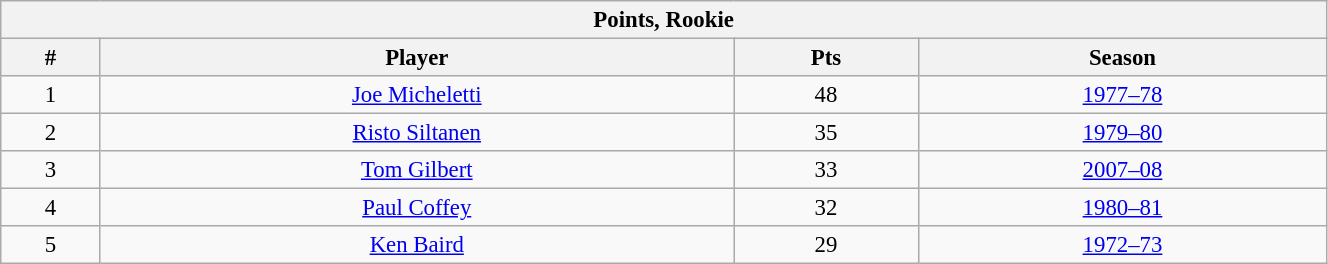<table class="wikitable" style="text-align: center; font-size: 95%" width="70%">
<tr>
<th colspan="4">Points, Rookie</th>
</tr>
<tr>
<th>#</th>
<th>Player</th>
<th>Pts</th>
<th>Season</th>
</tr>
<tr>
<td>1</td>
<td><a href='#'>Joe Micheletti</a></td>
<td>48</td>
<td><a href='#'>1977–78</a></td>
</tr>
<tr>
<td>2</td>
<td><a href='#'>Risto Siltanen</a></td>
<td>35</td>
<td><a href='#'>1979–80</a></td>
</tr>
<tr>
<td>3</td>
<td><a href='#'>Tom Gilbert</a></td>
<td>33</td>
<td><a href='#'>2007–08</a></td>
</tr>
<tr>
<td>4</td>
<td><a href='#'>Paul Coffey</a></td>
<td>32</td>
<td><a href='#'>1980–81</a></td>
</tr>
<tr>
<td>5</td>
<td><a href='#'>Ken Baird</a></td>
<td>29</td>
<td><a href='#'>1972–73</a></td>
</tr>
</table>
